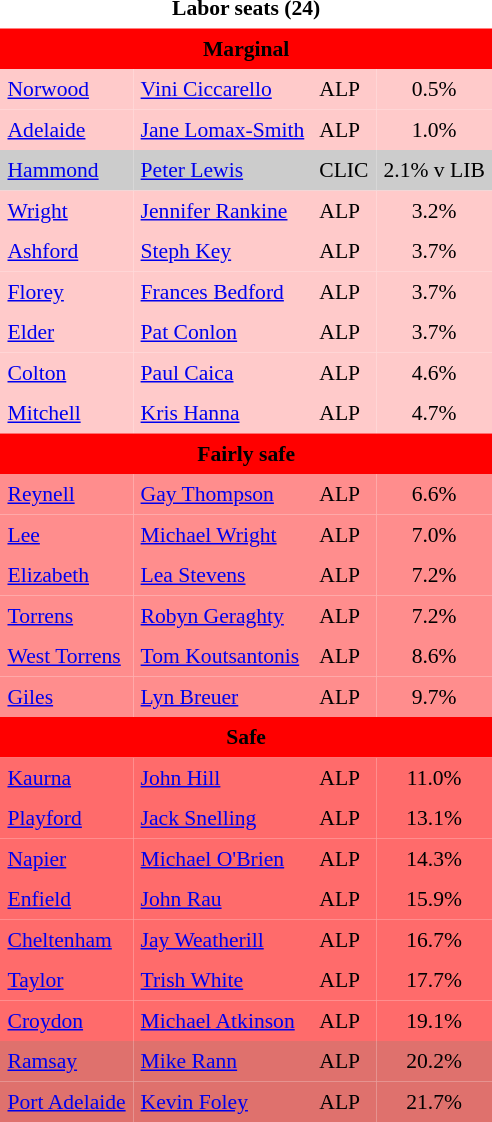<table class="toccolours" align="left" cellpadding="5" cellspacing="0" style="margin-right: .5em; margin-top: .4em;font-size: 90%;">
<tr>
<td COLSPAN=4 align="center"><strong>Labor seats (24)</strong></td>
</tr>
<tr>
<td colspan="4"  style="text-align:center; background:red;"><span><strong>Marginal</strong></span></td>
</tr>
<tr>
<td align="left" bgcolor="FFCACA"><a href='#'>Norwood</a></td>
<td align="left" bgcolor="FFCACA"><a href='#'>Vini Ciccarello</a></td>
<td align="left" bgcolor="FFCACA">ALP</td>
<td align="center" bgcolor="FFCACA">0.5%</td>
</tr>
<tr>
<td align="left" bgcolor="FFCACA"><a href='#'>Adelaide</a></td>
<td align="left" bgcolor="FFCACA"><a href='#'>Jane Lomax-Smith</a></td>
<td align="left" bgcolor="FFCACA">ALP</td>
<td align="center" bgcolor="FFCACA">1.0%</td>
</tr>
<tr>
<td align="left" bgcolor="CCCCCC"><a href='#'>Hammond</a></td>
<td align="left" bgcolor="CCCCCC"><a href='#'>Peter Lewis</a></td>
<td align="left" bgcolor="CCCCCC">CLIC</td>
<td align="center" bgcolor="CCCCCC">2.1% v LIB</td>
</tr>
<tr>
<td align="left" bgcolor="FFCACA"><a href='#'>Wright</a></td>
<td align="left" bgcolor="FFCACA"><a href='#'>Jennifer Rankine</a></td>
<td align="left" bgcolor="FFCACA">ALP</td>
<td align="center" bgcolor="FFCACA">3.2%</td>
</tr>
<tr>
<td align="left" bgcolor="FFCACA"><a href='#'>Ashford</a></td>
<td align="left" bgcolor="FFCACA"><a href='#'>Steph Key</a></td>
<td align="left" bgcolor="FFCACA">ALP</td>
<td align="center" bgcolor="FFCACA">3.7%</td>
</tr>
<tr>
<td align="left" bgcolor="FFCACA"><a href='#'>Florey</a></td>
<td align="left" bgcolor="FFCACA"><a href='#'>Frances Bedford</a></td>
<td align="left" bgcolor="FFCACA">ALP</td>
<td align="center" bgcolor="FFCACA">3.7%</td>
</tr>
<tr>
<td align="left" bgcolor="FFCACA"><a href='#'>Elder</a></td>
<td align="left" bgcolor="FFCACA"><a href='#'>Pat Conlon</a></td>
<td align="left" bgcolor="FFCACA">ALP</td>
<td align="center" bgcolor="FFCACA">3.7%</td>
</tr>
<tr>
<td align="left" bgcolor="FFCACA"><a href='#'>Colton</a></td>
<td align="left" bgcolor="FFCACA"><a href='#'>Paul Caica</a></td>
<td align="left" bgcolor="FFCACA">ALP</td>
<td align="center" bgcolor="FFCACA">4.6%</td>
</tr>
<tr>
<td align="left" bgcolor="FFCACA"><a href='#'>Mitchell</a></td>
<td align="left" bgcolor="FFCACA"><a href='#'>Kris Hanna</a></td>
<td align="left" bgcolor="FFCACA">ALP</td>
<td align="center" bgcolor="FFCACA">4.7%</td>
</tr>
<tr>
<td colspan="4"  style="text-align:center; background:red;"><span><strong>Fairly safe</strong></span></td>
</tr>
<tr>
<td align="left" bgcolor="FF8D8D"><a href='#'>Reynell</a></td>
<td align="left" bgcolor="FF8D8D"><a href='#'>Gay Thompson</a></td>
<td align="left" bgcolor="FF8D8D">ALP</td>
<td align="center" bgcolor="FF8D8D">6.6%</td>
</tr>
<tr>
<td align="left" bgcolor="FF8D8D"><a href='#'>Lee</a></td>
<td align="left" bgcolor="FF8D8D"><a href='#'>Michael Wright</a></td>
<td align="left" bgcolor="FF8D8D">ALP</td>
<td align="center" bgcolor="FF8D8D">7.0%</td>
</tr>
<tr>
<td align="left" bgcolor="FF8D8D"><a href='#'>Elizabeth</a></td>
<td align="left" bgcolor="FF8D8D"><a href='#'>Lea Stevens</a></td>
<td align="left" bgcolor="FF8D8D">ALP</td>
<td align="center" bgcolor="FF8D8D">7.2%</td>
</tr>
<tr>
<td align="left" bgcolor="FF8D8D"><a href='#'>Torrens</a></td>
<td align="left" bgcolor="FF8D8D"><a href='#'>Robyn Geraghty</a></td>
<td align="left" bgcolor="FF8D8D">ALP</td>
<td align="center" bgcolor="FF8D8D">7.2%</td>
</tr>
<tr>
<td align="left" bgcolor="FF8D8D"><a href='#'>West Torrens</a></td>
<td align="left" bgcolor="FF8D8D"><a href='#'>Tom Koutsantonis</a></td>
<td align="left" bgcolor="FF8D8D">ALP</td>
<td align="center" bgcolor="FF8D8D">8.6%</td>
</tr>
<tr>
<td align="left" bgcolor="FF8D8D"><a href='#'>Giles</a></td>
<td align="left" bgcolor="FF8D8D"><a href='#'>Lyn Breuer</a></td>
<td align="left" bgcolor="FF8D8D">ALP</td>
<td align="center" bgcolor="FF8D8D">9.7%</td>
</tr>
<tr>
<td colspan="4"  style="text-align:center; background:red;"><span><strong>Safe</strong></span></td>
</tr>
<tr>
<td align="left" bgcolor="FF6B6B"><a href='#'>Kaurna</a></td>
<td align="left" bgcolor="FF6B6B"><a href='#'>John Hill</a></td>
<td align="left" bgcolor="FF6B6B">ALP</td>
<td align="center" bgcolor="FF6B6B">11.0%</td>
</tr>
<tr>
<td align="left" bgcolor="FF6B6B"><a href='#'>Playford</a></td>
<td align="left" bgcolor="FF6B6B"><a href='#'>Jack Snelling</a></td>
<td align="left" bgcolor="FF6B6B">ALP</td>
<td align="center" bgcolor="FF6B6B">13.1%</td>
</tr>
<tr>
<td align="left" bgcolor="FF6B6B"><a href='#'>Napier</a></td>
<td align="left" bgcolor="FF6B6B"><a href='#'>Michael O'Brien</a></td>
<td align="left" bgcolor="FF6B6B">ALP</td>
<td align="center" bgcolor="FF6B6B">14.3%</td>
</tr>
<tr>
<td align="left" bgcolor="FF6B6B"><a href='#'>Enfield</a></td>
<td align="left" bgcolor="FF6B6B"><a href='#'>John Rau</a></td>
<td align="left" bgcolor="FF6B6B">ALP</td>
<td align="center" bgcolor="FF6B6B">15.9%</td>
</tr>
<tr>
<td align="left" bgcolor="FF6B6B"><a href='#'>Cheltenham</a></td>
<td align="left" bgcolor="FF6B6B"><a href='#'>Jay Weatherill</a></td>
<td align="left" bgcolor="FF6B6B">ALP</td>
<td align="center" bgcolor="FF6B6B">16.7%</td>
</tr>
<tr>
<td align="left" bgcolor="FF6B6B"><a href='#'>Taylor</a></td>
<td align="left" bgcolor="FF6B6B"><a href='#'>Trish White</a></td>
<td align="left" bgcolor="FF6B6B">ALP</td>
<td align="center" bgcolor="FF6B6B">17.7%</td>
</tr>
<tr>
<td align="left" bgcolor="FF6B6B"><a href='#'>Croydon</a></td>
<td align="left" bgcolor="FF6B6B"><a href='#'>Michael Atkinson</a></td>
<td align="left" bgcolor="FF6B6B">ALP</td>
<td align="center" bgcolor="FF6B6B">19.1%</td>
</tr>
<tr>
<td align="left" bgcolor="DF716D"><a href='#'>Ramsay</a></td>
<td align="left" bgcolor="DF716D"><a href='#'>Mike Rann</a></td>
<td align="left" bgcolor="DF716D">ALP</td>
<td align="center" bgcolor="DF716D">20.2%</td>
</tr>
<tr>
<td align="left" bgcolor="DF716D"><a href='#'>Port Adelaide</a></td>
<td align="left" bgcolor="DF716D"><a href='#'>Kevin Foley</a></td>
<td align="left" bgcolor="DF716D">ALP</td>
<td align="center" bgcolor="DF716D">21.7%</td>
</tr>
</table>
